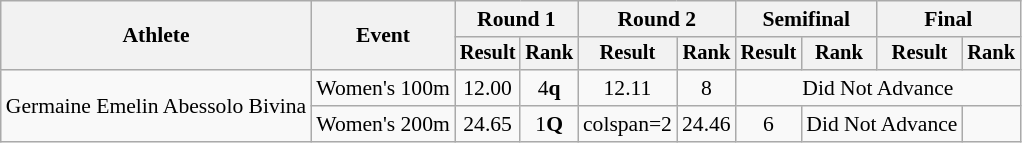<table class="wikitable" style="font-size:90%">
<tr>
<th rowspan="2">Athlete</th>
<th rowspan="2">Event</th>
<th colspan="2">Round 1</th>
<th colspan="2">Round 2</th>
<th colspan="2">Semifinal</th>
<th colspan="2">Final</th>
</tr>
<tr style="font-size:95%">
<th>Result</th>
<th>Rank</th>
<th>Result</th>
<th>Rank</th>
<th>Result</th>
<th>Rank</th>
<th>Result</th>
<th>Rank</th>
</tr>
<tr align=center>
<td align=left rowspan=2>Germaine Emelin Abessolo Bivina</td>
<td align=left>Women's 100m</td>
<td>12.00</td>
<td>4<strong>q</strong></td>
<td>12.11</td>
<td>8</td>
<td colspan=4>Did Not Advance</td>
</tr>
<tr align=center>
<td align=left>Women's 200m</td>
<td>24.65</td>
<td>1<strong>Q</strong></td>
<td>colspan=2 </td>
<td>24.46</td>
<td>6</td>
<td colspan=2>Did Not Advance</td>
</tr>
</table>
